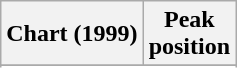<table class="wikitable sortable plainrowheaders">
<tr>
<th scope="col">Chart (1999)</th>
<th scope="col">Peak<br>position</th>
</tr>
<tr>
</tr>
<tr>
</tr>
<tr>
</tr>
</table>
